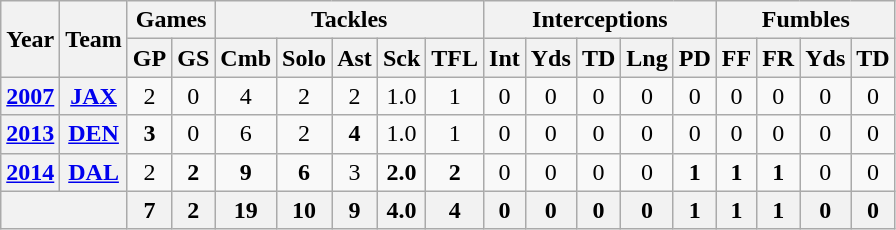<table class="wikitable" style="text-align:center">
<tr>
<th rowspan="2">Year</th>
<th rowspan="2">Team</th>
<th colspan="2">Games</th>
<th colspan="5">Tackles</th>
<th colspan="5">Interceptions</th>
<th colspan="4">Fumbles</th>
</tr>
<tr>
<th>GP</th>
<th>GS</th>
<th>Cmb</th>
<th>Solo</th>
<th>Ast</th>
<th>Sck</th>
<th>TFL</th>
<th>Int</th>
<th>Yds</th>
<th>TD</th>
<th>Lng</th>
<th>PD</th>
<th>FF</th>
<th>FR</th>
<th>Yds</th>
<th>TD</th>
</tr>
<tr>
<th><a href='#'>2007</a></th>
<th><a href='#'>JAX</a></th>
<td>2</td>
<td>0</td>
<td>4</td>
<td>2</td>
<td>2</td>
<td>1.0</td>
<td>1</td>
<td>0</td>
<td>0</td>
<td>0</td>
<td>0</td>
<td>0</td>
<td>0</td>
<td>0</td>
<td>0</td>
<td>0</td>
</tr>
<tr>
<th><a href='#'>2013</a></th>
<th><a href='#'>DEN</a></th>
<td><strong>3</strong></td>
<td>0</td>
<td>6</td>
<td>2</td>
<td><strong>4</strong></td>
<td>1.0</td>
<td>1</td>
<td>0</td>
<td>0</td>
<td>0</td>
<td>0</td>
<td>0</td>
<td>0</td>
<td>0</td>
<td>0</td>
<td>0</td>
</tr>
<tr>
<th><a href='#'>2014</a></th>
<th><a href='#'>DAL</a></th>
<td>2</td>
<td><strong>2</strong></td>
<td><strong>9</strong></td>
<td><strong>6</strong></td>
<td>3</td>
<td><strong>2.0</strong></td>
<td><strong>2</strong></td>
<td>0</td>
<td>0</td>
<td>0</td>
<td>0</td>
<td><strong>1</strong></td>
<td><strong>1</strong></td>
<td><strong>1</strong></td>
<td>0</td>
<td>0</td>
</tr>
<tr>
<th colspan="2"></th>
<th>7</th>
<th>2</th>
<th>19</th>
<th>10</th>
<th>9</th>
<th>4.0</th>
<th>4</th>
<th>0</th>
<th>0</th>
<th>0</th>
<th>0</th>
<th>1</th>
<th>1</th>
<th>1</th>
<th>0</th>
<th>0</th>
</tr>
</table>
